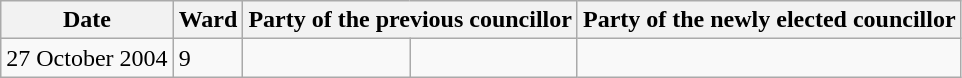<table class="wikitable">
<tr>
<th>Date</th>
<th>Ward</th>
<th colspan=2>Party of the previous councillor</th>
<th colspan=2>Party of the newly elected councillor</th>
</tr>
<tr>
<td>27 October 2004</td>
<td>9</td>
<td></td>
<td></td>
</tr>
</table>
